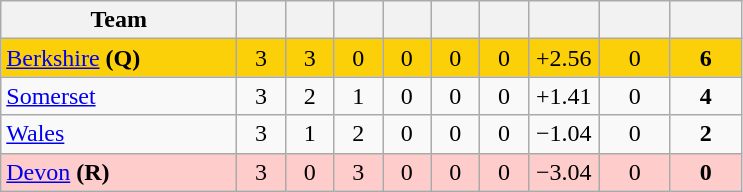<table class="wikitable" style="text-align:center">
<tr>
<th width="150">Team</th>
<th width="25"></th>
<th width="25"></th>
<th width="25"></th>
<th width="25"></th>
<th width="25"></th>
<th width="25"></th>
<th width="40"></th>
<th width="40"></th>
<th width="40"></th>
</tr>
<tr style="background:#fbd009">
<td style="text-align:left"><a href='#'>Berkshire</a> <strong>(Q)</strong></td>
<td>3</td>
<td>3</td>
<td>0</td>
<td>0</td>
<td>0</td>
<td>0</td>
<td>+2.56</td>
<td>0</td>
<td><strong>6</strong></td>
</tr>
<tr>
<td style="text-align:left"><a href='#'>Somerset</a></td>
<td>3</td>
<td>2</td>
<td>1</td>
<td>0</td>
<td>0</td>
<td>0</td>
<td>+1.41</td>
<td>0</td>
<td><strong>4</strong></td>
</tr>
<tr>
<td style="text-align:left"><a href='#'>Wales</a></td>
<td>3</td>
<td>1</td>
<td>2</td>
<td>0</td>
<td>0</td>
<td>0</td>
<td>−1.04</td>
<td>0</td>
<td><strong>2</strong></td>
</tr>
<tr style="background:#ffcccc">
<td style="text-align:left"><a href='#'>Devon</a> <strong>(R)</strong></td>
<td>3</td>
<td>0</td>
<td>3</td>
<td>0</td>
<td>0</td>
<td>0</td>
<td>−3.04</td>
<td>0</td>
<td><strong>0</strong></td>
</tr>
</table>
